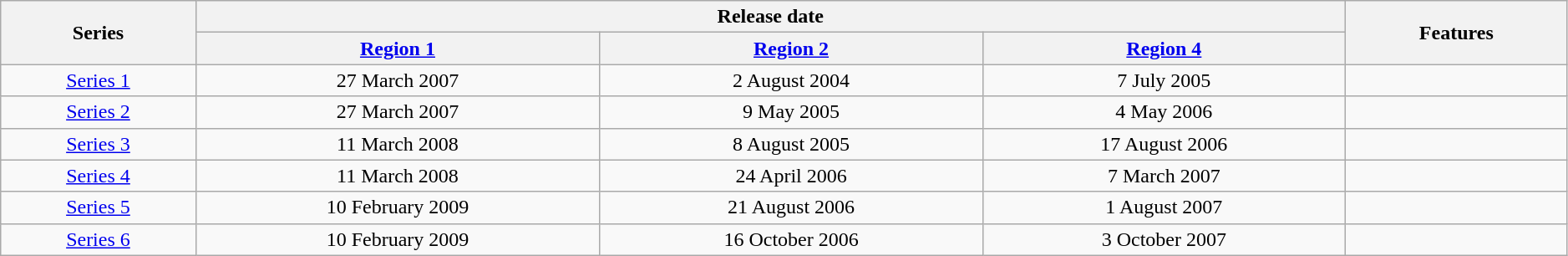<table class="wikitable" style="width:99%; text-align:center;">
<tr>
<th rowspan="2">Series</th>
<th colspan="3">Release date</th>
<th rowspan="2">Features</th>
</tr>
<tr>
<th><a href='#'>Region 1</a></th>
<th><a href='#'>Region 2</a></th>
<th><a href='#'>Region 4</a></th>
</tr>
<tr>
<td><a href='#'>Series 1</a></td>
<td>27 March 2007</td>
<td>2 August 2004</td>
<td>7 July 2005</td>
<td></td>
</tr>
<tr>
<td><a href='#'>Series 2</a></td>
<td>27 March 2007</td>
<td>9 May 2005</td>
<td>4 May 2006</td>
<td></td>
</tr>
<tr>
<td><a href='#'>Series 3</a></td>
<td>11 March 2008</td>
<td>8 August 2005</td>
<td>17 August 2006</td>
<td></td>
</tr>
<tr>
<td><a href='#'>Series 4</a></td>
<td>11 March 2008</td>
<td>24 April 2006</td>
<td>7 March 2007</td>
<td></td>
</tr>
<tr>
<td><a href='#'>Series 5</a></td>
<td>10 February 2009</td>
<td>21 August 2006</td>
<td>1 August 2007</td>
<td></td>
</tr>
<tr>
<td><a href='#'>Series 6</a></td>
<td>10 February 2009</td>
<td>16 October 2006</td>
<td>3 October 2007</td>
<td></td>
</tr>
</table>
